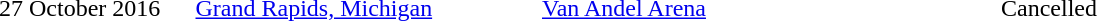<table cellpadding="2" style="border: 0px solid darkgray;">
<tr>
<th width="125"></th>
<th width="225"></th>
<th width="300"></th>
<th width="375"></th>
</tr>
<tr border="0">
<td>27 October 2016</td>
<td><a href='#'>Grand Rapids, Michigan</a></td>
<td><a href='#'>Van Andel Arena</a></td>
<td>Cancelled</td>
</tr>
</table>
